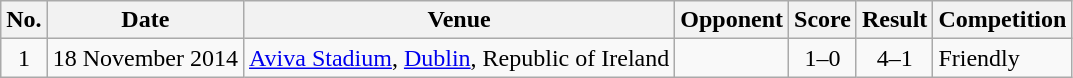<table class="wikitable sortable">
<tr>
<th scope="col">No.</th>
<th scope="col">Date</th>
<th scope="col">Venue</th>
<th scope="col">Opponent</th>
<th scope="col">Score</th>
<th scope="col">Result</th>
<th scope="col">Competition</th>
</tr>
<tr>
<td align="center">1</td>
<td>18 November 2014</td>
<td><a href='#'>Aviva Stadium</a>, <a href='#'>Dublin</a>, Republic of Ireland</td>
<td></td>
<td align="center">1–0</td>
<td align="center">4–1</td>
<td>Friendly</td>
</tr>
</table>
